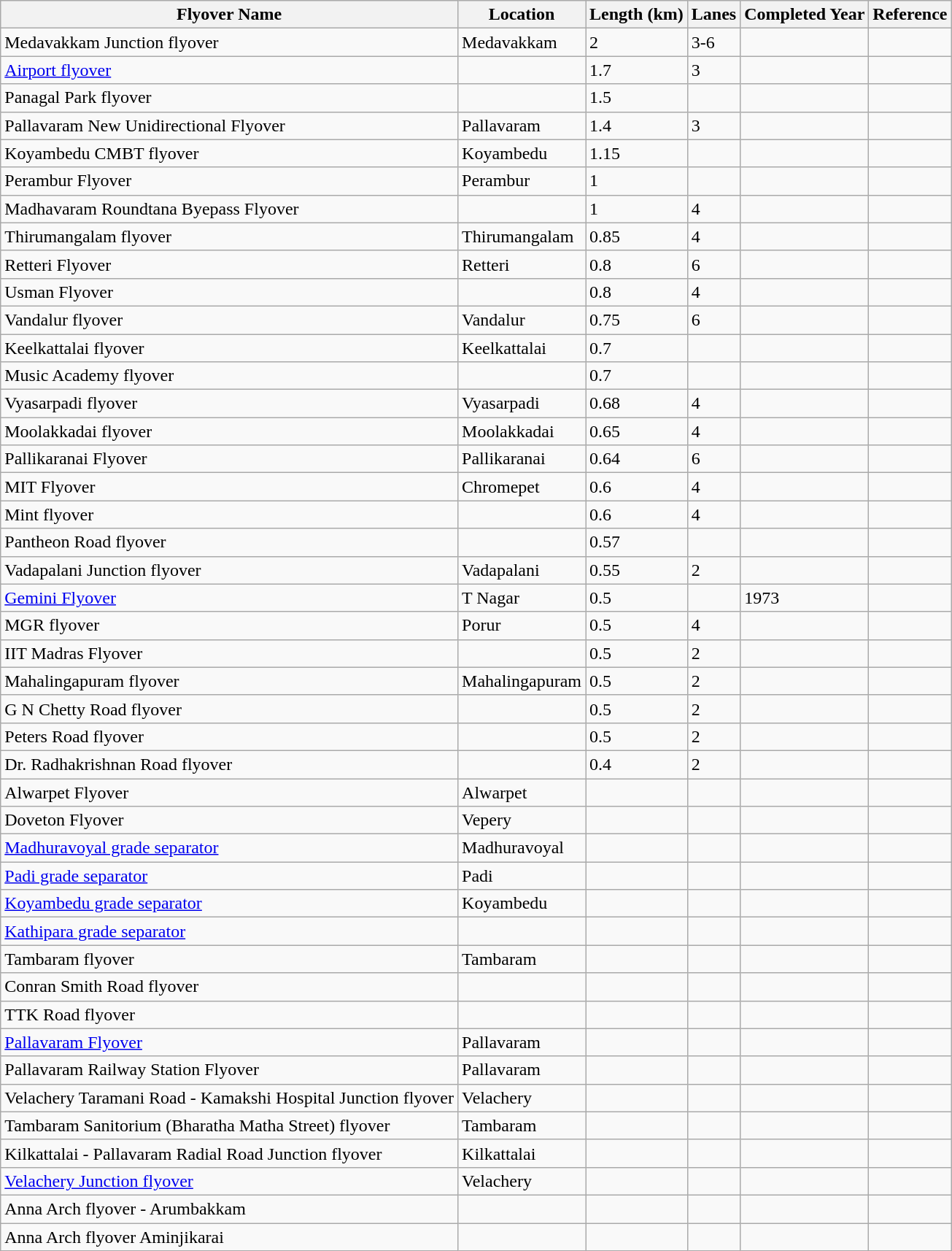<table class="wikitable sortable static-row-numbers static-row-header-text">
<tr>
<th>Flyover Name</th>
<th>Location</th>
<th>Length (km)</th>
<th>Lanes</th>
<th>Completed Year</th>
<th scope="col" class="unsortable">Reference</th>
</tr>
<tr>
<td>Medavakkam Junction flyover</td>
<td>Medavakkam</td>
<td>2</td>
<td>3-6</td>
<td></td>
<td></td>
</tr>
<tr>
<td><a href='#'>Airport flyover</a></td>
<td></td>
<td>1.7</td>
<td>3</td>
<td></td>
<td></td>
</tr>
<tr>
<td>Panagal Park flyover</td>
<td></td>
<td>1.5</td>
<td></td>
<td></td>
<td></td>
</tr>
<tr>
<td>Pallavaram New Unidirectional Flyover</td>
<td>Pallavaram</td>
<td>1.4</td>
<td>3</td>
<td></td>
<td></td>
</tr>
<tr>
<td>Koyambedu CMBT flyover</td>
<td>Koyambedu</td>
<td>1.15</td>
<td></td>
<td></td>
<td></td>
</tr>
<tr>
<td>Perambur Flyover</td>
<td>Perambur</td>
<td>1</td>
<td></td>
<td></td>
<td></td>
</tr>
<tr>
<td>Madhavaram Roundtana Byepass Flyover</td>
<td></td>
<td>1</td>
<td>4</td>
<td></td>
<td></td>
</tr>
<tr>
<td>Thirumangalam flyover</td>
<td>Thirumangalam</td>
<td>0.85</td>
<td>4</td>
<td></td>
<td></td>
</tr>
<tr>
<td>Retteri Flyover</td>
<td>Retteri</td>
<td>0.8</td>
<td>6</td>
<td></td>
<td></td>
</tr>
<tr>
<td>Usman Flyover</td>
<td></td>
<td>0.8</td>
<td>4</td>
<td></td>
<td></td>
</tr>
<tr>
<td>Vandalur flyover</td>
<td>Vandalur</td>
<td>0.75</td>
<td>6</td>
<td></td>
<td></td>
</tr>
<tr>
<td>Keelkattalai flyover</td>
<td>Keelkattalai</td>
<td>0.7</td>
<td></td>
<td></td>
<td></td>
</tr>
<tr>
<td>Music Academy flyover</td>
<td></td>
<td>0.7</td>
<td></td>
<td></td>
<td></td>
</tr>
<tr>
<td>Vyasarpadi flyover</td>
<td>Vyasarpadi</td>
<td>0.68</td>
<td>4</td>
<td></td>
<td></td>
</tr>
<tr>
<td>Moolakkadai flyover</td>
<td>Moolakkadai</td>
<td>0.65</td>
<td>4</td>
<td></td>
<td></td>
</tr>
<tr>
<td>Pallikaranai Flyover</td>
<td>Pallikaranai</td>
<td>0.64</td>
<td>6</td>
<td></td>
<td></td>
</tr>
<tr>
<td>MIT Flyover</td>
<td>Chromepet</td>
<td>0.6</td>
<td>4</td>
<td></td>
<td></td>
</tr>
<tr>
<td>Mint flyover</td>
<td></td>
<td>0.6</td>
<td>4</td>
<td></td>
<td></td>
</tr>
<tr>
<td>Pantheon Road flyover</td>
<td></td>
<td>0.57</td>
<td></td>
<td></td>
<td></td>
</tr>
<tr>
<td>Vadapalani Junction flyover</td>
<td>Vadapalani</td>
<td>0.55</td>
<td>2</td>
<td></td>
<td></td>
</tr>
<tr>
<td><a href='#'>Gemini Flyover</a></td>
<td>T Nagar</td>
<td>0.5</td>
<td></td>
<td>1973</td>
<td></td>
</tr>
<tr>
<td>MGR flyover</td>
<td>Porur</td>
<td>0.5</td>
<td>4</td>
<td></td>
<td></td>
</tr>
<tr>
<td>IIT Madras Flyover</td>
<td></td>
<td>0.5</td>
<td>2</td>
<td></td>
<td></td>
</tr>
<tr>
<td>Mahalingapuram flyover</td>
<td>Mahalingapuram</td>
<td>0.5</td>
<td>2</td>
<td></td>
<td></td>
</tr>
<tr>
<td>G N Chetty Road flyover</td>
<td></td>
<td>0.5</td>
<td>2</td>
<td></td>
<td></td>
</tr>
<tr>
<td>Peters Road flyover</td>
<td></td>
<td>0.5</td>
<td>2</td>
<td></td>
<td></td>
</tr>
<tr>
<td>Dr. Radhakrishnan Road flyover</td>
<td></td>
<td>0.4</td>
<td>2</td>
<td></td>
<td></td>
</tr>
<tr>
<td>Alwarpet Flyover</td>
<td>Alwarpet</td>
<td></td>
<td></td>
<td></td>
<td></td>
</tr>
<tr>
<td>Doveton Flyover</td>
<td>Vepery</td>
<td></td>
<td></td>
<td></td>
<td></td>
</tr>
<tr>
<td><a href='#'>Madhuravoyal grade separator</a></td>
<td>Madhuravoyal</td>
<td></td>
<td></td>
<td></td>
<td></td>
</tr>
<tr>
<td><a href='#'>Padi grade separator</a></td>
<td>Padi</td>
<td></td>
<td></td>
<td></td>
<td></td>
</tr>
<tr>
<td><a href='#'>Koyambedu grade separator</a></td>
<td>Koyambedu</td>
<td></td>
<td></td>
<td></td>
<td></td>
</tr>
<tr>
<td><a href='#'>Kathipara grade separator</a></td>
<td></td>
<td></td>
<td></td>
<td></td>
<td></td>
</tr>
<tr>
<td>Tambaram flyover</td>
<td>Tambaram</td>
<td></td>
<td></td>
<td></td>
<td></td>
</tr>
<tr>
<td>Conran Smith Road flyover</td>
<td></td>
<td></td>
<td></td>
<td></td>
<td></td>
</tr>
<tr>
<td>TTK Road flyover</td>
<td></td>
<td></td>
<td></td>
<td></td>
<td></td>
</tr>
<tr>
<td><a href='#'>Pallavaram Flyover</a></td>
<td>Pallavaram</td>
<td></td>
<td></td>
<td></td>
<td></td>
</tr>
<tr>
<td>Pallavaram Railway Station Flyover</td>
<td>Pallavaram</td>
<td></td>
<td></td>
<td></td>
<td></td>
</tr>
<tr>
<td>Velachery Taramani Road - Kamakshi Hospital Junction flyover</td>
<td>Velachery</td>
<td></td>
<td></td>
<td></td>
<td></td>
</tr>
<tr>
<td>Tambaram Sanitorium (Bharatha Matha Street) flyover</td>
<td>Tambaram</td>
<td></td>
<td></td>
<td></td>
<td></td>
</tr>
<tr>
<td>Kilkattalai - Pallavaram Radial Road Junction flyover</td>
<td>Kilkattalai</td>
<td></td>
<td></td>
<td></td>
<td></td>
</tr>
<tr>
<td><a href='#'>Velachery Junction flyover</a></td>
<td>Velachery</td>
<td></td>
<td></td>
<td></td>
<td></td>
</tr>
<tr>
<td>Anna Arch flyover - Arumbakkam</td>
<td></td>
<td></td>
<td></td>
<td></td>
<td></td>
</tr>
<tr>
<td>Anna Arch flyover Aminjikarai</td>
<td></td>
<td></td>
<td></td>
<td></td>
<td></td>
</tr>
</table>
